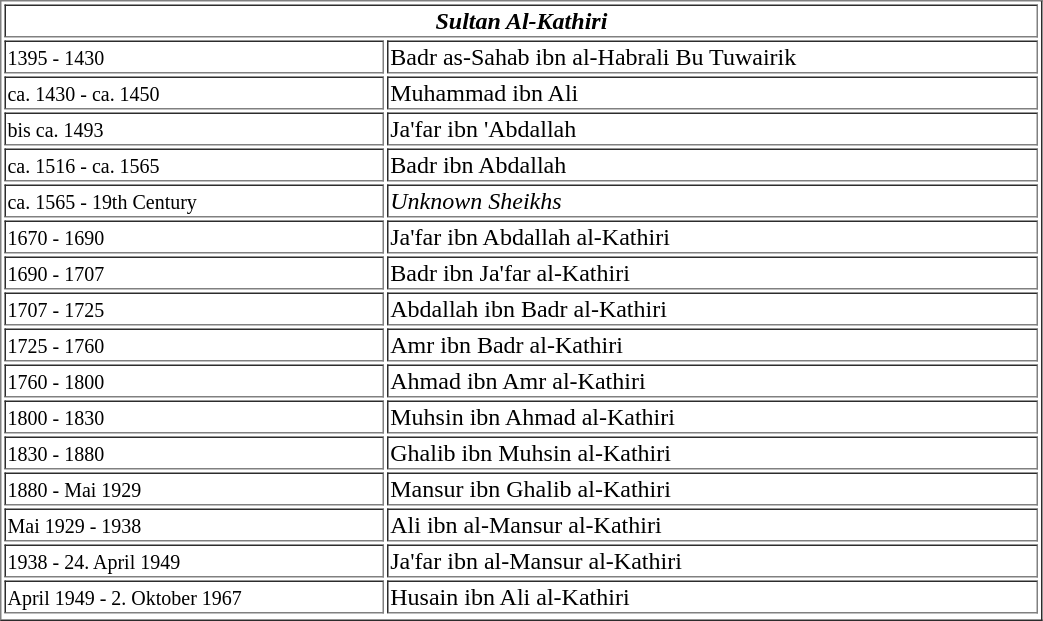<table border="1" style="width:55%">
<tr ---->
<th colspan="2" align="center"><strong><em>Sultan Al-Kathiri </em></strong></th>
</tr>
<tr>
<td><small>1395 - 1430</small></td>
<td>Badr as-Sahab ibn al-Habrali Bu Tuwairik</td>
</tr>
<tr>
<td><small>ca. 1430 - ca. 1450</small></td>
<td>Muhammad ibn Ali</td>
</tr>
<tr>
<td><small>bis ca. 1493</small></td>
<td>Ja'far ibn 'Abdallah</td>
</tr>
<tr>
<td><small>ca. 1516 - ca. 1565</small></td>
<td>Badr ibn Abdallah</td>
</tr>
<tr>
<td><small>ca. 1565 - 19th Century</small></td>
<td><em>Unknown Sheikhs</em></td>
</tr>
<tr>
<td><small>1670 - 1690</small></td>
<td>Ja'far ibn Abdallah al-Kathiri</td>
</tr>
<tr>
<td><small>1690 - 1707</small></td>
<td>Badr ibn Ja'far al-Kathiri</td>
</tr>
<tr>
<td><small>1707 - 1725</small></td>
<td>Abdallah ibn Badr al-Kathiri</td>
</tr>
<tr>
<td><small>1725 - 1760</small></td>
<td>Amr ibn Badr al-Kathiri</td>
</tr>
<tr>
<td><small>1760 - 1800</small></td>
<td>Ahmad ibn Amr al-Kathiri</td>
</tr>
<tr>
<td><small>1800 - 1830</small></td>
<td>Muhsin ibn Ahmad al-Kathiri</td>
</tr>
<tr>
<td><small>1830 - 1880</small></td>
<td>Ghalib ibn Muhsin al-Kathiri</td>
</tr>
<tr>
<td><small>1880 - Mai 1929</small></td>
<td>Mansur ibn Ghalib al-Kathiri</td>
</tr>
<tr>
<td><small>Mai 1929 - 1938</small></td>
<td>Ali ibn al-Mansur al-Kathiri</td>
</tr>
<tr>
<td><small>1938 - 24. April 1949</small></td>
<td>Ja'far ibn al-Mansur al-Kathiri</td>
</tr>
<tr>
<td><small>April 1949 - 2. Oktober 1967</small></td>
<td>Husain ibn Ali al-Kathiri</td>
</tr>
<tr>
</tr>
</table>
